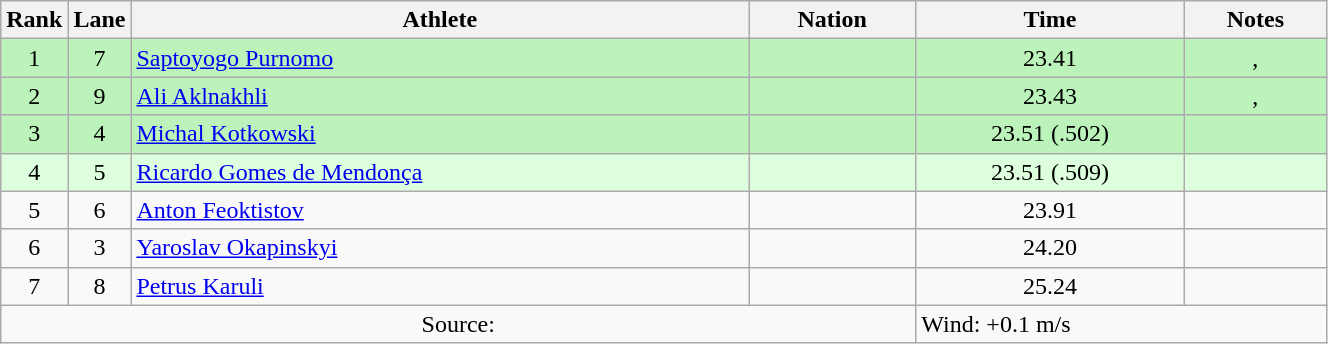<table class="wikitable sortable" style="text-align:center;width: 70%;">
<tr>
<th scope="col" style="width: 10px;">Rank</th>
<th scope="col" style="width: 10px;">Lane</th>
<th scope="col">Athlete</th>
<th scope="col">Nation</th>
<th scope="col">Time</th>
<th scope="col">Notes</th>
</tr>
<tr bgcolor=bbf3bb>
<td>1</td>
<td>7</td>
<td align=left><a href='#'>Saptoyogo Purnomo</a></td>
<td align=left></td>
<td>23.41</td>
<td>, </td>
</tr>
<tr bgcolor=bbf3bb>
<td>2</td>
<td>9</td>
<td align=left><a href='#'>Ali Aklnakhli</a></td>
<td align=left></td>
<td>23.43</td>
<td>, </td>
</tr>
<tr bgcolor=bbf3bb>
<td>3</td>
<td>4</td>
<td align=left><a href='#'>Michal Kotkowski</a></td>
<td align=left></td>
<td>23.51 (.502)</td>
<td></td>
</tr>
<tr bgcolor=ddffdd>
<td>4</td>
<td>5</td>
<td align=left><a href='#'>Ricardo Gomes de Mendonça</a></td>
<td align=left></td>
<td>23.51 (.509)</td>
<td></td>
</tr>
<tr>
<td>5</td>
<td>6</td>
<td align=left><a href='#'>Anton Feoktistov</a></td>
<td align=left></td>
<td>23.91</td>
<td></td>
</tr>
<tr>
<td>6</td>
<td>3</td>
<td align=left><a href='#'>Yaroslav Okapinskyi</a></td>
<td align=left></td>
<td>24.20</td>
<td></td>
</tr>
<tr>
<td>7</td>
<td>8</td>
<td align=left><a href='#'>Petrus Karuli</a></td>
<td align=left></td>
<td>25.24</td>
<td></td>
</tr>
<tr class="sortbottom">
<td colspan="4">Source:</td>
<td colspan="2" style="text-align:left;">Wind: +0.1 m/s</td>
</tr>
</table>
